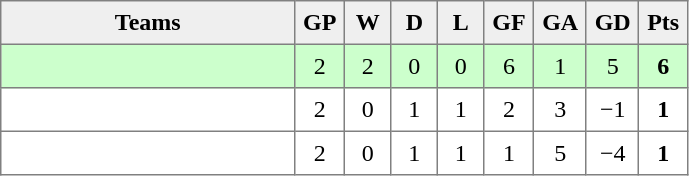<table style=border-collapse:collapse border=1 cellspacing=0 cellpadding=5>
<tr align=center bgcolor=#efefef>
<th width=185>Teams</th>
<th width=20>GP</th>
<th width=20>W</th>
<th width=20>D</th>
<th width=20>L</th>
<th width=20>GF</th>
<th width=20>GA</th>
<th width=20>GD</th>
<th width=20>Pts</th>
</tr>
<tr align=center style="background:#ccffcc;">
<td style="text-align:left;"></td>
<td>2</td>
<td>2</td>
<td>0</td>
<td>0</td>
<td>6</td>
<td>1</td>
<td>5</td>
<td><strong>6</strong></td>
</tr>
<tr align=center>
<td style="text-align:left;"></td>
<td>2</td>
<td>0</td>
<td>1</td>
<td>1</td>
<td>2</td>
<td>3</td>
<td>−1</td>
<td><strong>1</strong></td>
</tr>
<tr align=center>
<td style="text-align:left;"></td>
<td>2</td>
<td>0</td>
<td>1</td>
<td>1</td>
<td>1</td>
<td>5</td>
<td>−4</td>
<td><strong>1</strong></td>
</tr>
</table>
